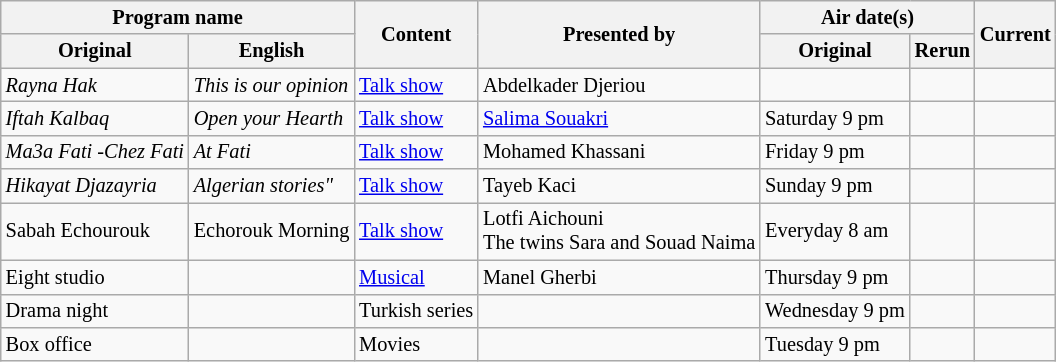<table class="wikitable" style="border-collapse:collapse; font-size: 85%">
<tr>
<th colspan="2">Program name</th>
<th rowspan="2">Content</th>
<th rowspan="2">Presented by</th>
<th colspan="2">Air date(s)</th>
<th rowspan="2">Current</th>
</tr>
<tr>
<th>Original</th>
<th>English</th>
<th>Original</th>
<th>Rerun</th>
</tr>
<tr>
<td><em>Rayna Hak</em></td>
<td><em>This is our opinion</em></td>
<td><a href='#'>Talk show</a></td>
<td>Abdelkader Djeriou</td>
<td></td>
<td></td>
<td></td>
</tr>
<tr>
<td><em>Iftah Kalbaq</em></td>
<td><em>Open your Hearth</em></td>
<td><a href='#'>Talk show</a></td>
<td><a href='#'>Salima Souakri</a></td>
<td>Saturday 9 pm</td>
<td></td>
<td></td>
</tr>
<tr>
<td><em>Ma3a Fati -Chez Fati</em></td>
<td><em>At Fati</em></td>
<td><a href='#'>Talk show</a></td>
<td>Mohamed Khassani</td>
<td>Friday 9 pm</td>
<td></td>
<td></td>
</tr>
<tr>
<td><em>Hikayat Djazayria</em></td>
<td><em>Algerian stories"</td>
<td><a href='#'>Talk show</a></td>
<td>Tayeb Kaci</td>
<td>Sunday 9 pm</td>
<td></td>
<td></td>
</tr>
<tr>
<td></em>Sabah Echourouk<em></td>
<td></em>Echorouk Morning<em></td>
<td><a href='#'>Talk show</a></td>
<td>Lotfi Aichouni<br>The twins  Sara and Souad Naima</td>
<td>Everyday 8 am</td>
<td></td>
<td></td>
</tr>
<tr>
<td></em>Eight studio<em></td>
<td></td>
<td><a href='#'>Musical</a></td>
<td>Manel Gherbi</td>
<td>Thursday 9 pm</td>
<td></td>
<td></td>
</tr>
<tr>
<td></em>Drama night<em></td>
<td></td>
<td>Turkish series</td>
<td></td>
<td>Wednesday 9 pm</td>
<td></td>
<td></td>
</tr>
<tr>
<td></em>Box office<em></td>
<td></td>
<td>Movies</td>
<td></td>
<td>Tuesday 9 pm</td>
<td></td>
<td></td>
</tr>
</table>
